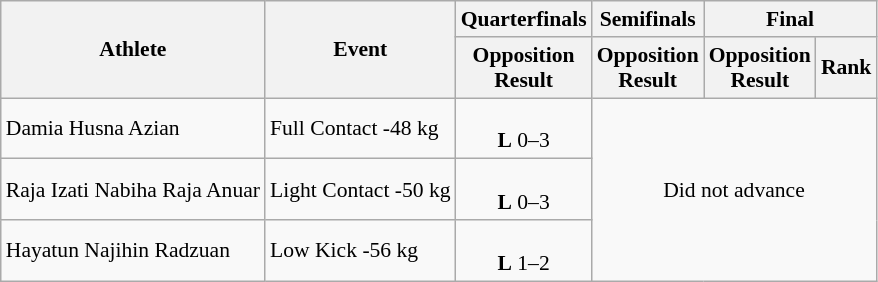<table class="wikitable" style="font-size:90%">
<tr>
<th rowspan="2">Athlete</th>
<th rowspan="2">Event</th>
<th>Quarterfinals</th>
<th>Semifinals</th>
<th colspan="2">Final</th>
</tr>
<tr>
<th>Opposition<br>Result</th>
<th>Opposition<br>Result</th>
<th>Opposition<br>Result</th>
<th>Rank</th>
</tr>
<tr align="center">
<td align="left">Damia Husna Azian</td>
<td align="left">Full Contact -48 kg</td>
<td><br><strong>L</strong> 0–3</td>
<td colspan=3 rowspan=3>Did not advance</td>
</tr>
<tr align="center">
<td align="left">Raja Izati Nabiha Raja Anuar</td>
<td align="left">Light Contact -50 kg</td>
<td><br><strong>L</strong> 0–3</td>
</tr>
<tr align="center">
<td align="left">Hayatun Najihin Radzuan</td>
<td align="left">Low Kick -56 kg</td>
<td><br><strong>L</strong> 1–2</td>
</tr>
</table>
